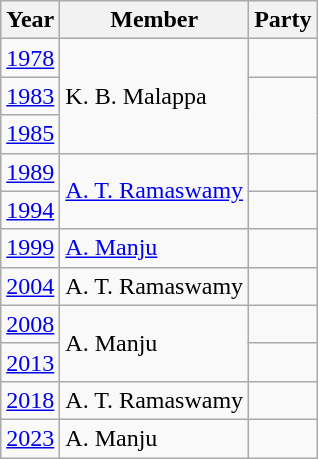<table class="wikitable sortable">
<tr>
<th>Year</th>
<th>Member</th>
<th colspan="2">Party</th>
</tr>
<tr>
<td><a href='#'>1978</a></td>
<td rowspan="3">K. B. Malappa</td>
<td></td>
</tr>
<tr>
<td><a href='#'>1983</a></td>
</tr>
<tr>
<td><a href='#'>1985</a></td>
</tr>
<tr>
<td><a href='#'>1989</a></td>
<td rowspan="2"><a href='#'>A. T. Ramaswamy</a></td>
<td></td>
</tr>
<tr>
<td><a href='#'>1994</a></td>
</tr>
<tr>
<td><a href='#'>1999</a></td>
<td><a href='#'>A. Manju</a></td>
<td></td>
</tr>
<tr>
<td><a href='#'>2004</a></td>
<td>A. T. Ramaswamy</td>
<td></td>
</tr>
<tr>
<td><a href='#'>2008</a></td>
<td rowspan="2">A. Manju</td>
<td></td>
</tr>
<tr>
<td><a href='#'>2013</a></td>
</tr>
<tr>
<td><a href='#'>2018</a></td>
<td>A. T. Ramaswamy</td>
<td></td>
</tr>
<tr>
<td><a href='#'>2023</a></td>
<td>A. Manju</td>
</tr>
</table>
